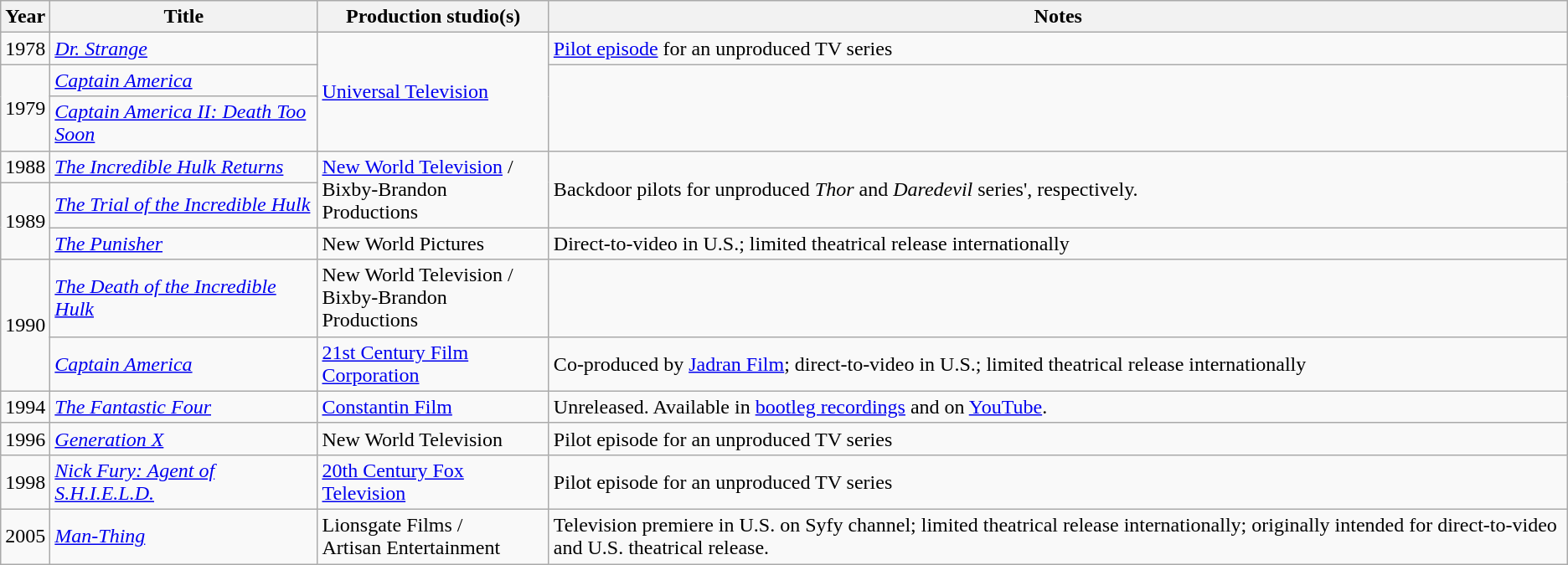<table class="wikitable">
<tr>
<th>Year</th>
<th>Title</th>
<th>Production studio(s)</th>
<th>Notes</th>
</tr>
<tr>
<td>1978</td>
<td><em><a href='#'>Dr. Strange</a></em></td>
<td rowspan="3"><a href='#'>Universal Television</a></td>
<td><a href='#'>Pilot episode</a> for an unproduced TV series</td>
</tr>
<tr>
<td rowspan="2">1979</td>
<td><em><a href='#'>Captain America</a></em></td>
<td rowspan="2"></td>
</tr>
<tr>
<td><em><a href='#'>Captain America II: Death Too Soon</a></em></td>
</tr>
<tr>
<td>1988</td>
<td><em><a href='#'>The Incredible Hulk Returns</a></em></td>
<td rowspan="2"><a href='#'>New World Television</a> /<br>Bixby-Brandon Productions</td>
<td rowspan="2">Backdoor pilots for unproduced <em>Thor</em> and <em>Daredevil</em> series', respectively.</td>
</tr>
<tr>
<td rowspan="2">1989</td>
<td><em><a href='#'>The Trial of the Incredible Hulk</a></em></td>
</tr>
<tr>
<td><em><a href='#'>The Punisher</a></em></td>
<td>New World Pictures</td>
<td>Direct-to-video in U.S.; limited theatrical release internationally</td>
</tr>
<tr>
<td rowspan="2">1990</td>
<td><em><a href='#'>The Death of the Incredible Hulk</a></em></td>
<td>New World Television /<br>Bixby-Brandon Productions</td>
<td></td>
</tr>
<tr>
<td><em><a href='#'>Captain America</a></em></td>
<td><a href='#'>21st Century Film Corporation</a></td>
<td>Co-produced by <a href='#'>Jadran Film</a>; direct-to-video in U.S.; limited theatrical release internationally</td>
</tr>
<tr>
<td>1994</td>
<td><em><a href='#'>The Fantastic Four</a></em></td>
<td><a href='#'>Constantin Film</a></td>
<td>Unreleased. Available in <a href='#'>bootleg recordings</a> and on <a href='#'>YouTube</a>.</td>
</tr>
<tr>
<td>1996</td>
<td><em><a href='#'>Generation X</a></em></td>
<td>New World Television</td>
<td>Pilot episode for an unproduced TV series</td>
</tr>
<tr>
<td>1998</td>
<td><em><a href='#'>Nick Fury: Agent of S.H.I.E.L.D.</a></em></td>
<td><a href='#'>20th Century Fox Television</a></td>
<td>Pilot episode for an unproduced TV series</td>
</tr>
<tr>
<td>2005</td>
<td><em><a href='#'>Man-Thing</a></em></td>
<td>Lionsgate Films /<br>Artisan Entertainment</td>
<td>Television premiere in U.S. on Syfy channel; limited theatrical release internationally; originally intended for direct-to-video and U.S. theatrical release.</td>
</tr>
</table>
